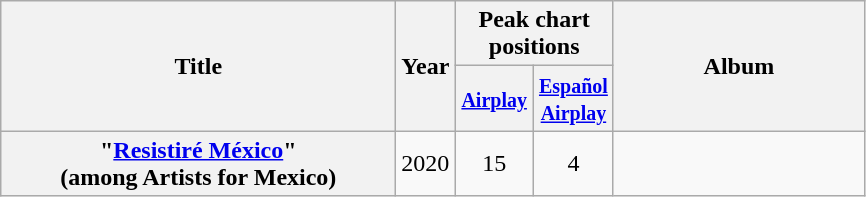<table class="wikitable plainrowheaders" style="text-align:center;">
<tr>
<th rowspan="2" scope="col" style="width:16em;">Title</th>
<th rowspan="2" scope="col" style="width:2em;">Year</th>
<th colspan="2">Peak chart positions</th>
<th rowspan="2" scope="col" style="width:10em;">Album</th>
</tr>
<tr>
<th style="width:45px;"><small><a href='#'>Airplay</a></small></th>
<th style="width:45px;"><small><a href='#'>Español<br>Airplay</a></small></th>
</tr>
<tr>
<th scope="row" ! scope="row">"<a href='#'>Resistiré México</a>"<br><span>(among Artists for Mexico)</span></th>
<td>2020</td>
<td>15</td>
<td>4</td>
<td></td>
</tr>
</table>
